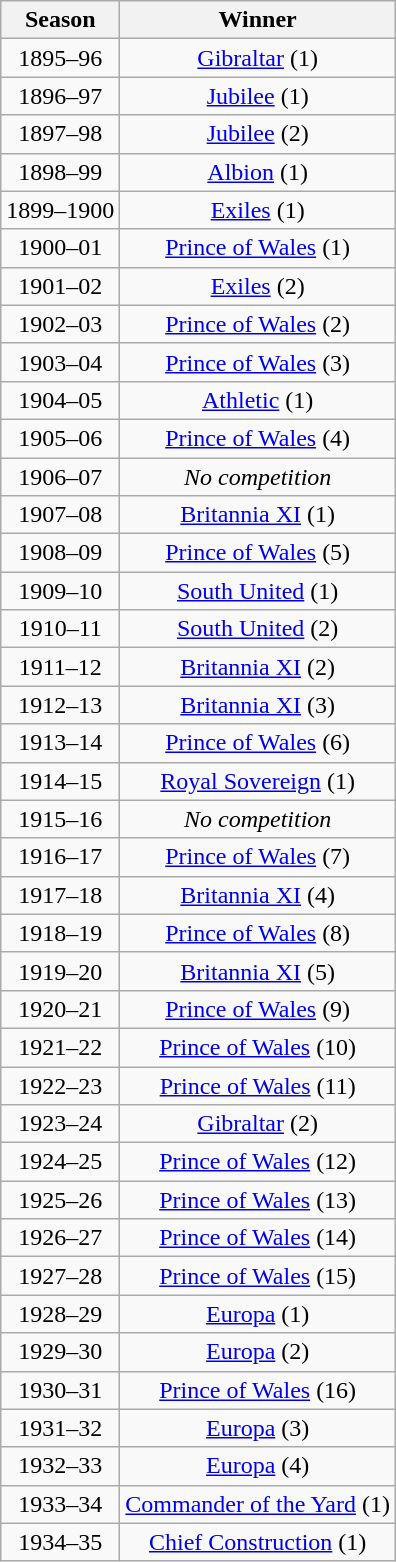<table class="wikitable sortable" style="text-align:center;">
<tr>
<th>Season</th>
<th>Winner</th>
</tr>
<tr>
<td>1895–96</td>
<td><a href='#'>Gibraltar</a> (1)</td>
</tr>
<tr>
<td>1896–97</td>
<td><a href='#'>Jubilee</a> (1)</td>
</tr>
<tr>
<td>1897–98</td>
<td><a href='#'>Jubilee</a> (2)</td>
</tr>
<tr>
<td>1898–99</td>
<td><a href='#'>Albion</a> (1)</td>
</tr>
<tr>
<td>1899–1900</td>
<td><a href='#'>Exiles</a> (1)</td>
</tr>
<tr>
<td>1900–01</td>
<td><a href='#'>Prince of Wales</a> (1)</td>
</tr>
<tr>
<td>1901–02</td>
<td><a href='#'>Exiles</a> (2)</td>
</tr>
<tr>
<td>1902–03</td>
<td><a href='#'>Prince of Wales</a> (2)</td>
</tr>
<tr>
<td>1903–04</td>
<td><a href='#'>Prince of Wales</a> (3)</td>
</tr>
<tr>
<td>1904–05</td>
<td><a href='#'>Athletic</a> (1)</td>
</tr>
<tr>
<td>1905–06</td>
<td><a href='#'>Prince of Wales</a> (4)</td>
</tr>
<tr>
<td>1906–07</td>
<td><em>No competition</em></td>
</tr>
<tr>
<td>1907–08</td>
<td><a href='#'>Britannia XI</a> (1)</td>
</tr>
<tr>
<td>1908–09</td>
<td><a href='#'>Prince of Wales</a> (5)</td>
</tr>
<tr>
<td>1909–10</td>
<td><a href='#'>South United</a> (1)</td>
</tr>
<tr>
<td>1910–11</td>
<td><a href='#'>South United</a> (2)</td>
</tr>
<tr>
<td>1911–12</td>
<td><a href='#'>Britannia XI</a> (2)</td>
</tr>
<tr>
<td>1912–13</td>
<td><a href='#'>Britannia XI</a> (3)</td>
</tr>
<tr>
<td>1913–14</td>
<td><a href='#'>Prince of Wales</a> (6)</td>
</tr>
<tr>
<td>1914–15</td>
<td><a href='#'>Royal Sovereign</a> (1)</td>
</tr>
<tr>
<td>1915–16</td>
<td><em>No competition</em></td>
</tr>
<tr>
<td>1916–17</td>
<td><a href='#'>Prince of Wales</a> (7)</td>
</tr>
<tr>
<td>1917–18</td>
<td><a href='#'>Britannia XI</a> (4)</td>
</tr>
<tr>
<td>1918–19</td>
<td><a href='#'>Prince of Wales</a> (8)</td>
</tr>
<tr>
<td>1919–20</td>
<td><a href='#'>Britannia XI</a> (5)</td>
</tr>
<tr>
<td>1920–21</td>
<td><a href='#'>Prince of Wales</a> (9)</td>
</tr>
<tr>
<td>1921–22</td>
<td><a href='#'>Prince of Wales</a> (10)</td>
</tr>
<tr>
<td>1922–23</td>
<td><a href='#'>Prince of Wales</a> (11)</td>
</tr>
<tr>
<td>1923–24</td>
<td><a href='#'>Gibraltar</a> (2)</td>
</tr>
<tr>
<td>1924–25</td>
<td><a href='#'>Prince of Wales</a> (12)</td>
</tr>
<tr>
<td>1925–26</td>
<td><a href='#'>Prince of Wales</a> (13)</td>
</tr>
<tr>
<td>1926–27</td>
<td><a href='#'>Prince of Wales</a> (14)</td>
</tr>
<tr>
<td>1927–28</td>
<td><a href='#'>Prince of Wales</a> (15)</td>
</tr>
<tr>
<td>1928–29</td>
<td><a href='#'>Europa</a> (1)</td>
</tr>
<tr>
<td>1929–30</td>
<td><a href='#'>Europa</a> (2)</td>
</tr>
<tr>
<td>1930–31</td>
<td><a href='#'>Prince of Wales</a> (16)</td>
</tr>
<tr>
<td>1931–32</td>
<td><a href='#'>Europa</a> (3)</td>
</tr>
<tr>
<td>1932–33</td>
<td><a href='#'>Europa</a> (4)</td>
</tr>
<tr>
<td>1933–34</td>
<td><a href='#'>Commander of the Yard</a> (1)</td>
</tr>
<tr>
<td>1934–35</td>
<td><a href='#'>Chief Construction</a> (1)</td>
</tr>
</table>
